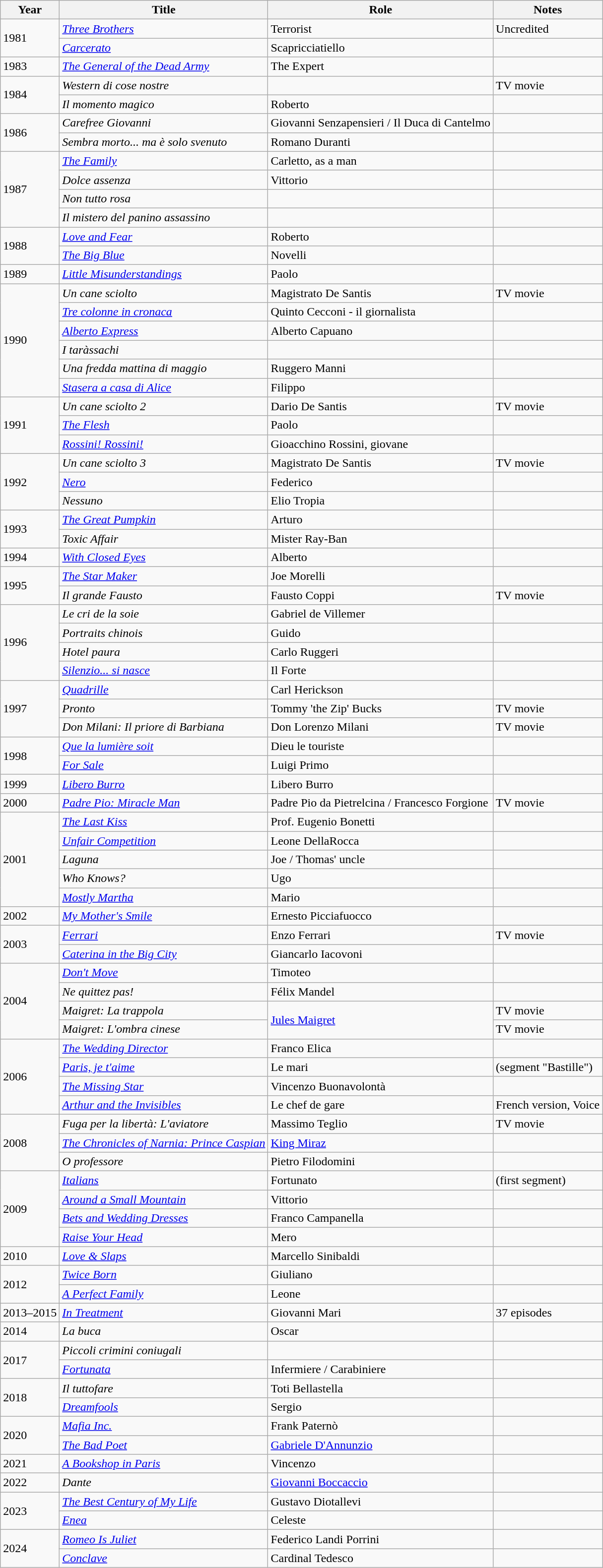<table class="wikitable sortable">
<tr>
<th>Year</th>
<th>Title</th>
<th>Role</th>
<th>Notes</th>
</tr>
<tr>
<td rowspan=2>1981</td>
<td><em><a href='#'>Three Brothers</a></em></td>
<td>Terrorist</td>
<td>Uncredited</td>
</tr>
<tr>
<td><em><a href='#'>Carcerato</a></em></td>
<td>Scapricciatiello</td>
<td></td>
</tr>
<tr>
<td>1983</td>
<td><em><a href='#'>The General of the Dead Army</a></em></td>
<td>The Expert</td>
<td></td>
</tr>
<tr>
<td rowspan=2>1984</td>
<td><em>Western di cose nostre</em></td>
<td></td>
<td>TV movie</td>
</tr>
<tr>
<td><em>Il momento magico</em></td>
<td>Roberto</td>
<td></td>
</tr>
<tr>
<td rowspan=2>1986</td>
<td><em>Carefree Giovanni</em></td>
<td>Giovanni Senzapensieri / Il Duca di Cantelmo</td>
<td></td>
</tr>
<tr>
<td><em>Sembra morto... ma è solo svenuto</em></td>
<td>Romano Duranti</td>
<td></td>
</tr>
<tr>
<td rowspan=4>1987</td>
<td><em><a href='#'>The Family</a></em></td>
<td>Carletto, as a man</td>
<td></td>
</tr>
<tr>
<td><em>Dolce assenza</em></td>
<td>Vittorio</td>
<td></td>
</tr>
<tr>
<td><em>Non tutto rosa</em></td>
<td></td>
<td></td>
</tr>
<tr>
<td><em>Il mistero del panino assassino</em></td>
<td></td>
<td></td>
</tr>
<tr>
<td rowspan=2>1988</td>
<td><em><a href='#'>Love and Fear</a></em></td>
<td>Roberto</td>
<td></td>
</tr>
<tr>
<td><em><a href='#'>The Big Blue</a></em></td>
<td>Novelli</td>
<td></td>
</tr>
<tr>
<td>1989</td>
<td><em><a href='#'>Little Misunderstandings</a></em></td>
<td>Paolo</td>
<td></td>
</tr>
<tr>
<td rowspan=6>1990</td>
<td><em>Un cane sciolto</em></td>
<td>Magistrato De Santis</td>
<td>TV movie</td>
</tr>
<tr>
<td><em><a href='#'>Tre colonne in cronaca</a></em></td>
<td>Quinto Cecconi - il giornalista</td>
<td></td>
</tr>
<tr>
<td><em><a href='#'>Alberto Express</a></em></td>
<td>Alberto Capuano</td>
<td></td>
</tr>
<tr>
<td><em>I taràssachi</em></td>
<td></td>
<td></td>
</tr>
<tr>
<td><em>Una fredda mattina di maggio</em></td>
<td>Ruggero Manni</td>
<td></td>
</tr>
<tr>
<td><em><a href='#'>Stasera a casa di Alice</a></em></td>
<td>Filippo</td>
<td></td>
</tr>
<tr>
<td rowspan=3>1991</td>
<td><em>Un cane sciolto 2</em></td>
<td>Dario De Santis</td>
<td>TV movie</td>
</tr>
<tr>
<td><em><a href='#'>The Flesh</a></em></td>
<td>Paolo</td>
<td></td>
</tr>
<tr>
<td><em><a href='#'>Rossini! Rossini!</a></em></td>
<td>Gioacchino Rossini, giovane</td>
<td></td>
</tr>
<tr>
<td rowspan=3>1992</td>
<td><em>Un cane sciolto 3</em></td>
<td>Magistrato De Santis</td>
<td>TV movie</td>
</tr>
<tr>
<td><em><a href='#'>Nero</a></em></td>
<td>Federico</td>
<td></td>
</tr>
<tr>
<td><em>Nessuno</em></td>
<td>Elio Tropia</td>
<td></td>
</tr>
<tr>
<td rowspan=2>1993</td>
<td><em><a href='#'>The Great Pumpkin</a></em></td>
<td>Arturo</td>
<td></td>
</tr>
<tr>
<td><em>Toxic Affair</em></td>
<td>Mister Ray-Ban</td>
<td></td>
</tr>
<tr>
<td>1994</td>
<td><em><a href='#'>With Closed Eyes</a></em></td>
<td>Alberto</td>
<td></td>
</tr>
<tr>
<td rowspan=2>1995</td>
<td><em><a href='#'>The Star Maker</a></em></td>
<td>Joe Morelli</td>
<td></td>
</tr>
<tr>
<td><em>Il grande Fausto</em></td>
<td>Fausto Coppi</td>
<td>TV movie</td>
</tr>
<tr>
<td rowspan=4>1996</td>
<td><em>Le cri de la soie</em></td>
<td>Gabriel de Villemer</td>
<td></td>
</tr>
<tr>
<td><em>Portraits chinois</em></td>
<td>Guido</td>
<td></td>
</tr>
<tr>
<td><em>Hotel paura</em></td>
<td>Carlo Ruggeri</td>
<td></td>
</tr>
<tr>
<td><em><a href='#'>Silenzio... si nasce</a></em></td>
<td>Il Forte</td>
<td></td>
</tr>
<tr>
<td rowspan=3>1997</td>
<td><em><a href='#'>Quadrille</a></em></td>
<td>Carl Herickson</td>
<td></td>
</tr>
<tr>
<td><em>Pronto</em></td>
<td>Tommy 'the Zip' Bucks</td>
<td>TV movie</td>
</tr>
<tr>
<td><em>Don Milani: Il priore di Barbiana</em></td>
<td>Don Lorenzo Milani</td>
<td>TV movie</td>
</tr>
<tr>
<td rowspan=2>1998</td>
<td><em><a href='#'>Que la lumière soit</a></em></td>
<td>Dieu le touriste</td>
<td></td>
</tr>
<tr>
<td><em><a href='#'>For Sale</a></em></td>
<td>Luigi Primo</td>
<td></td>
</tr>
<tr>
<td>1999</td>
<td><em><a href='#'>Libero Burro</a></em></td>
<td>Libero Burro</td>
<td></td>
</tr>
<tr>
<td>2000</td>
<td><em><a href='#'>Padre Pio: Miracle Man</a></em></td>
<td>Padre Pio da Pietrelcina / Francesco Forgione</td>
<td>TV movie</td>
</tr>
<tr>
<td rowspan=5>2001</td>
<td><em><a href='#'>The Last Kiss</a></em></td>
<td>Prof. Eugenio Bonetti</td>
<td></td>
</tr>
<tr>
<td><em><a href='#'>Unfair Competition</a></em></td>
<td>Leone DellaRocca</td>
<td></td>
</tr>
<tr>
<td><em>Laguna</em></td>
<td>Joe / Thomas' uncle</td>
<td></td>
</tr>
<tr>
<td><em>Who Knows?</em></td>
<td>Ugo</td>
<td></td>
</tr>
<tr>
<td><em><a href='#'>Mostly Martha</a></em></td>
<td>Mario</td>
<td></td>
</tr>
<tr>
<td>2002</td>
<td><em><a href='#'>My Mother's Smile</a></em></td>
<td>Ernesto Picciafuocco</td>
<td></td>
</tr>
<tr>
<td rowspan=2>2003</td>
<td><em><a href='#'>Ferrari</a></em></td>
<td>Enzo Ferrari</td>
<td>TV movie</td>
</tr>
<tr>
<td><em><a href='#'>Caterina in the Big City</a></em></td>
<td>Giancarlo Iacovoni</td>
<td></td>
</tr>
<tr>
<td rowspan=4>2004</td>
<td><em><a href='#'>Don't Move</a></em></td>
<td>Timoteo</td>
<td></td>
</tr>
<tr>
<td><em>Ne quittez pas!</em></td>
<td>Félix Mandel</td>
<td></td>
</tr>
<tr>
<td><em>Maigret: La trappola</em></td>
<td rowspan="2"><a href='#'>Jules Maigret</a></td>
<td>TV movie</td>
</tr>
<tr>
<td><em>Maigret: L'ombra cinese</em></td>
<td>TV movie</td>
</tr>
<tr>
<td rowspan=4>2006</td>
<td><em><a href='#'>The Wedding Director</a></em></td>
<td>Franco Elica</td>
<td></td>
</tr>
<tr>
<td><em><a href='#'>Paris, je t'aime</a></em></td>
<td>Le mari</td>
<td>(segment "Bastille")</td>
</tr>
<tr>
<td><em><a href='#'>The Missing Star</a></em></td>
<td>Vincenzo Buonavolontà</td>
<td></td>
</tr>
<tr>
<td><em><a href='#'>Arthur and the Invisibles</a></em></td>
<td>Le chef de gare</td>
<td>French version, Voice</td>
</tr>
<tr>
<td rowspan=3>2008</td>
<td><em>Fuga per la libertà: L'aviatore</em></td>
<td>Massimo Teglio</td>
<td>TV movie</td>
</tr>
<tr>
<td><em><a href='#'>The Chronicles of Narnia: Prince Caspian</a></em></td>
<td><a href='#'>King Miraz</a></td>
<td></td>
</tr>
<tr>
<td><em>O professore</em></td>
<td>Pietro Filodomini</td>
<td></td>
</tr>
<tr>
<td rowspan=4>2009</td>
<td><em><a href='#'>Italians</a></em></td>
<td>Fortunato</td>
<td>(first segment)</td>
</tr>
<tr>
<td><em><a href='#'>Around a Small Mountain</a></em></td>
<td>Vittorio</td>
<td></td>
</tr>
<tr>
<td><em><a href='#'>Bets and Wedding Dresses</a></em></td>
<td>Franco Campanella</td>
<td></td>
</tr>
<tr>
<td><em><a href='#'>Raise Your Head</a></em></td>
<td>Mero</td>
<td></td>
</tr>
<tr>
<td>2010</td>
<td><em><a href='#'>Love & Slaps</a></em></td>
<td>Marcello Sinibaldi</td>
<td></td>
</tr>
<tr>
<td rowspan=2>2012</td>
<td><em><a href='#'>Twice Born</a></em></td>
<td>Giuliano</td>
<td></td>
</tr>
<tr>
<td><em><a href='#'>A Perfect Family</a></em></td>
<td>Leone</td>
<td></td>
</tr>
<tr>
<td>2013–2015</td>
<td><em><a href='#'>In Treatment</a></em></td>
<td>Giovanni Mari</td>
<td>37 episodes</td>
</tr>
<tr>
<td>2014</td>
<td><em>La buca</em></td>
<td>Oscar</td>
<td></td>
</tr>
<tr>
<td rowspan=2>2017</td>
<td><em>Piccoli crimini coniugali</em></td>
<td></td>
<td></td>
</tr>
<tr>
<td><em><a href='#'>Fortunata</a></em></td>
<td>Infermiere / Carabiniere</td>
<td></td>
</tr>
<tr>
<td rowspan=2>2018</td>
<td><em>Il tuttofare</em></td>
<td>Toti Bellastella</td>
<td></td>
</tr>
<tr>
<td><em><a href='#'>Dreamfools</a></em></td>
<td>Sergio</td>
<td></td>
</tr>
<tr>
<td rowspan=2>2020</td>
<td><em><a href='#'>Mafia Inc.</a></em></td>
<td>Frank Paternò</td>
<td></td>
</tr>
<tr>
<td><em><a href='#'>The Bad Poet</a></em></td>
<td><a href='#'>Gabriele D'Annunzio</a></td>
<td></td>
</tr>
<tr>
<td>2021</td>
<td><em><a href='#'>A Bookshop in Paris</a></em></td>
<td>Vincenzo</td>
<td></td>
</tr>
<tr>
<td>2022</td>
<td><em>Dante</em></td>
<td><a href='#'>Giovanni Boccaccio</a></td>
<td></td>
</tr>
<tr>
<td rowspan=2>2023</td>
<td><em><a href='#'>The Best Century of My Life</a></em></td>
<td>Gustavo Diotallevi</td>
</tr>
<tr>
<td><em><a href='#'>Enea</a></em></td>
<td>Celeste</td>
<td></td>
</tr>
<tr>
<td rowspan=2>2024</td>
<td><em><a href='#'>Romeo Is Juliet</a></em></td>
<td>Federico Landi Porrini</td>
<td></td>
</tr>
<tr>
<td><em><a href='#'>Conclave</a></em></td>
<td>Cardinal Tedesco</td>
<td></td>
</tr>
</table>
